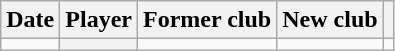<table class="wikitable sortable plainrowheaders" style="text-align:center;">
<tr>
<th scope="col">Date</th>
<th scope="col">Player</th>
<th scope="col">Former club</th>
<th scope="col">New club</th>
<th class="unsortable"></th>
</tr>
<tr>
<td></td>
<th scope="row"></th>
<td></td>
<td></td>
<td></td>
</tr>
</table>
